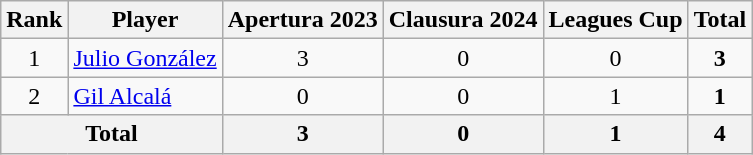<table class="wikitable" style="text-align:center;">
<tr>
<th>Rank</th>
<th>Player</th>
<th>Apertura 2023</th>
<th>Clausura 2024</th>
<th>Leagues Cup</th>
<th>Total</th>
</tr>
<tr>
<td>1</td>
<td align=left> <a href='#'>Julio González</a></td>
<td>3</td>
<td>0</td>
<td>0</td>
<td><strong>3</strong></td>
</tr>
<tr>
<td>2</td>
<td align=left> <a href='#'>Gil Alcalá</a></td>
<td>0</td>
<td>0</td>
<td>1</td>
<td><strong>1</strong></td>
</tr>
<tr>
<th colspan=2>Total</th>
<th>3</th>
<th>0</th>
<th>1</th>
<th>4</th>
</tr>
</table>
